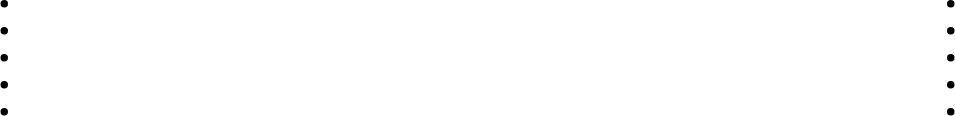<table width="100%">
<tr>
<td><br><ul><li></li><li></li><li></li><li></li><li></li></ul></td>
<td><br><ul><li></li><li></li><li></li><li></li><li></li></ul></td>
</tr>
</table>
